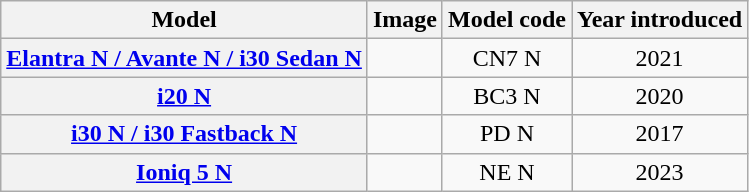<table class="wikitable sortable" style="text-align: center;">
<tr>
<th>Model</th>
<th class="unsortable">Image</th>
<th>Model code</th>
<th>Year introduced</th>
</tr>
<tr>
<th><a href='#'>Elantra N / Avante N / i30 Sedan N</a></th>
<td></td>
<td>CN7 N</td>
<td>2021</td>
</tr>
<tr>
<th><a href='#'>i20 N</a></th>
<td></td>
<td>BC3 N</td>
<td>2020</td>
</tr>
<tr>
<th><a href='#'>i30 N / i30 Fastback N</a></th>
<td></td>
<td>PD N</td>
<td>2017</td>
</tr>
<tr>
<th><a href='#'>Ioniq 5 N</a></th>
<td></td>
<td>NE N</td>
<td>2023</td>
</tr>
</table>
